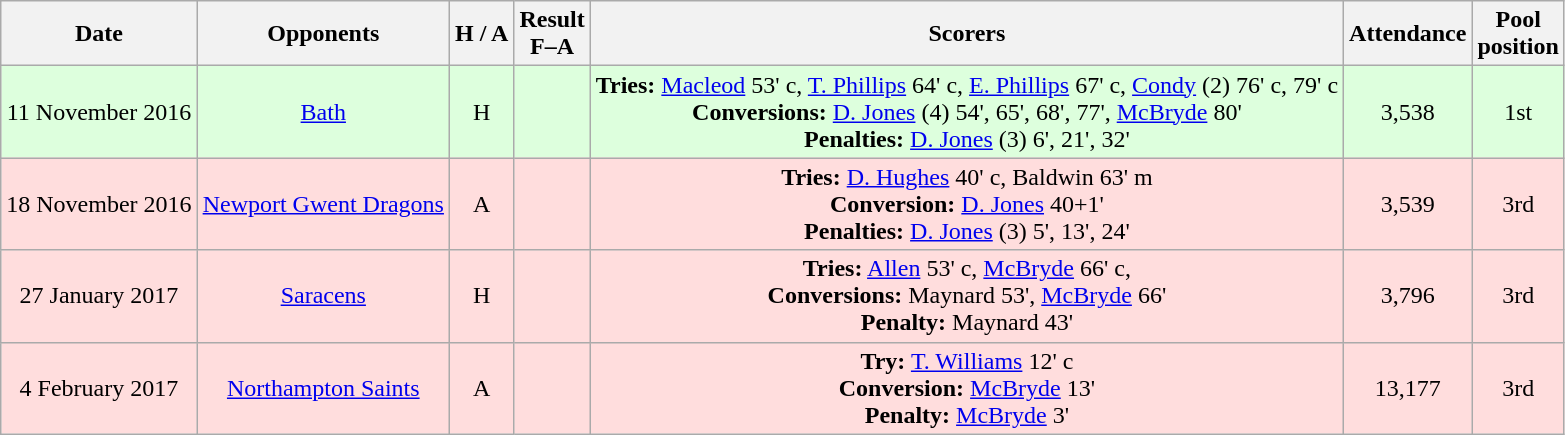<table class="wikitable" style="text-align:center">
<tr>
<th>Date</th>
<th>Opponents</th>
<th>H / A</th>
<th>Result<br>F–A</th>
<th>Scorers</th>
<th>Attendance</th>
<th>Pool<br>position</th>
</tr>
<tr bgcolor="ddffdd">
<td>11 November 2016</td>
<td><a href='#'>Bath</a></td>
<td>H</td>
<td></td>
<td><strong>Tries:</strong> <a href='#'>Macleod</a> 53' c, <a href='#'>T. Phillips</a> 64' c, <a href='#'>E. Phillips</a> 67' c, <a href='#'>Condy</a> (2) 76' c, 79' c<br><strong>Conversions:</strong> <a href='#'>D. Jones</a> (4) 54', 65', 68', 77', <a href='#'>McBryde</a> 80'<br><strong>Penalties:</strong> <a href='#'>D. Jones</a> (3) 6', 21', 32'</td>
<td>3,538</td>
<td>1st</td>
</tr>
<tr bgcolor="ffdddd">
<td>18 November 2016</td>
<td><a href='#'>Newport Gwent Dragons</a></td>
<td>A</td>
<td></td>
<td><strong>Tries:</strong> <a href='#'>D. Hughes</a> 40' c, Baldwin 63' m<br><strong>Conversion:</strong> <a href='#'>D. Jones</a> 40+1'<br><strong>Penalties:</strong> <a href='#'>D. Jones</a> (3) 5', 13', 24'</td>
<td>3,539</td>
<td>3rd</td>
</tr>
<tr bgcolor="ffdddd">
<td>27 January 2017</td>
<td><a href='#'>Saracens</a></td>
<td>H</td>
<td></td>
<td><strong>Tries:</strong> <a href='#'>Allen</a> 53' c, <a href='#'>McBryde</a> 66' c,<br><strong>Conversions:</strong> Maynard 53', <a href='#'>McBryde</a> 66'<br><strong>Penalty:</strong> Maynard 43'</td>
<td>3,796</td>
<td>3rd</td>
</tr>
<tr bgcolor="ffdddd">
<td>4 February 2017</td>
<td><a href='#'>Northampton Saints</a></td>
<td>A</td>
<td></td>
<td><strong>Try:</strong> <a href='#'>T. Williams</a> 12' c<br><strong>Conversion:</strong> <a href='#'>McBryde</a> 13'<br><strong>Penalty:</strong> <a href='#'>McBryde</a> 3'</td>
<td>13,177</td>
<td>3rd</td>
</tr>
</table>
